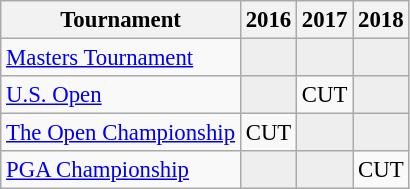<table class="wikitable" style="font-size:95%;text-align:center;">
<tr>
<th>Tournament</th>
<th>2016</th>
<th>2017</th>
<th>2018</th>
</tr>
<tr>
<td align=left><a href='#'>Masters Tournament</a></td>
<td style="background:#eeeeee;"></td>
<td style="background:#eeeeee;"></td>
<td style="background:#eeeeee;"></td>
</tr>
<tr>
<td align=left><a href='#'>U.S. Open</a></td>
<td style="background:#eeeeee;"></td>
<td>CUT</td>
<td style="background:#eeeeee;"></td>
</tr>
<tr>
<td align=left><a href='#'>The Open Championship</a></td>
<td>CUT</td>
<td style="background:#eeeeee;"></td>
<td style="background:#eeeeee;"></td>
</tr>
<tr>
<td align=left><a href='#'>PGA Championship</a></td>
<td style="background:#eeeeee;"></td>
<td style="background:#eeeeee;"></td>
<td>CUT</td>
</tr>
</table>
